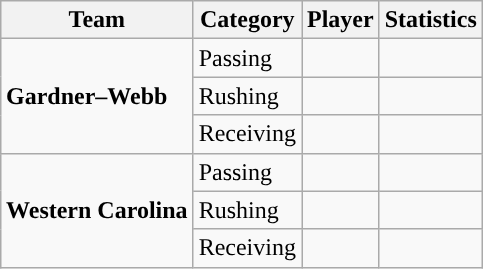<table class="wikitable" style="float: right;">
<tr>
<th>Team</th>
<th>Category</th>
<th>Player</th>
<th>Statistics</th>
</tr>
<tr>
<td rowspan=3><strong>Gardner–Webb</strong></td>
<td>Passing</td>
<td></td>
<td></td>
</tr>
<tr>
<td>Rushing</td>
<td></td>
<td></td>
</tr>
<tr>
<td>Receiving</td>
<td></td>
<td></td>
</tr>
<tr>
<td rowspan=3><strong>Western Carolina</strong></td>
<td>Passing</td>
<td></td>
<td></td>
</tr>
<tr>
<td>Rushing</td>
<td></td>
<td></td>
</tr>
<tr>
<td>Receiving</td>
<td></td>
<td></td>
</tr>
</table>
